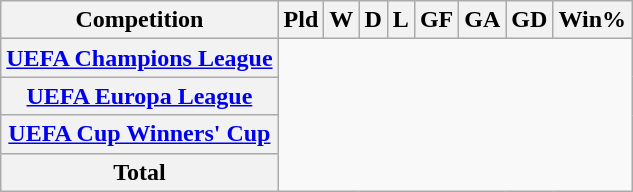<table class="wikitable plainrowheaders" style="text-align:center">
<tr>
<th scope="col">Competition</th>
<th scope="col">Pld</th>
<th scope="col">W</th>
<th scope="col">D</th>
<th scope="col">L</th>
<th scope="col">GF</th>
<th scope="col">GA</th>
<th scope="col">GD</th>
<th scope="col">Win%</th>
</tr>
<tr>
<th scope="row" align=left><a href='#'>UEFA Champions League</a><br></th>
</tr>
<tr>
<th scope="row" align=left><a href='#'>UEFA Europa League</a><br></th>
</tr>
<tr>
<th scope="row" align=left><a href='#'>UEFA Cup Winners' Cup</a><br></th>
</tr>
<tr>
<th>Total<br></th>
</tr>
</table>
